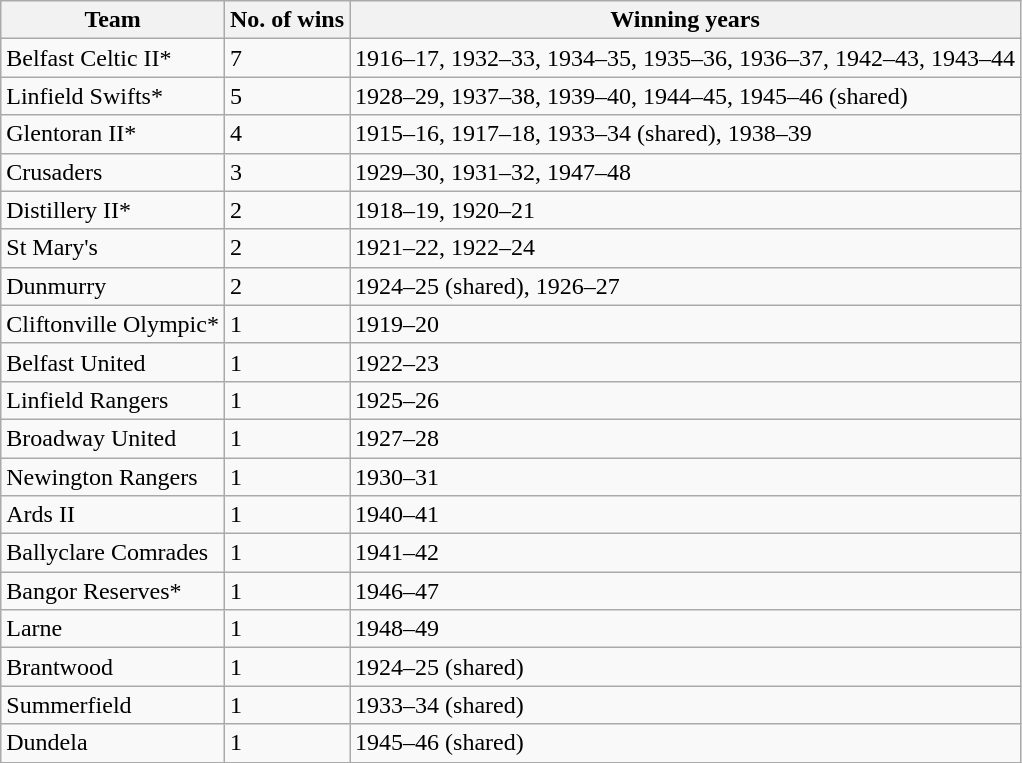<table class="wikitable">
<tr>
<th>Team</th>
<th>No. of wins</th>
<th>Winning years</th>
</tr>
<tr>
<td>Belfast Celtic II*</td>
<td>7</td>
<td>1916–17, 1932–33, 1934–35, 1935–36, 1936–37, 1942–43, 1943–44</td>
</tr>
<tr>
<td>Linfield Swifts*</td>
<td>5</td>
<td>1928–29, 1937–38, 1939–40, 1944–45, 1945–46 (shared)</td>
</tr>
<tr>
<td>Glentoran II*</td>
<td>4</td>
<td>1915–16, 1917–18, 1933–34 (shared), 1938–39</td>
</tr>
<tr>
<td>Crusaders</td>
<td>3</td>
<td>1929–30, 1931–32, 1947–48</td>
</tr>
<tr>
<td>Distillery II*</td>
<td>2</td>
<td>1918–19, 1920–21</td>
</tr>
<tr>
<td>St Mary's</td>
<td>2</td>
<td>1921–22, 1922–24</td>
</tr>
<tr>
<td>Dunmurry</td>
<td>2</td>
<td>1924–25 (shared), 1926–27</td>
</tr>
<tr>
<td>Cliftonville Olympic*</td>
<td>1</td>
<td>1919–20</td>
</tr>
<tr>
<td>Belfast United</td>
<td>1</td>
<td>1922–23</td>
</tr>
<tr>
<td>Linfield Rangers</td>
<td>1</td>
<td>1925–26</td>
</tr>
<tr>
<td>Broadway United</td>
<td>1</td>
<td>1927–28</td>
</tr>
<tr>
<td>Newington Rangers</td>
<td>1</td>
<td>1930–31</td>
</tr>
<tr>
<td>Ards II</td>
<td>1</td>
<td>1940–41</td>
</tr>
<tr>
<td>Ballyclare Comrades</td>
<td>1</td>
<td>1941–42</td>
</tr>
<tr>
<td>Bangor Reserves*</td>
<td>1</td>
<td>1946–47</td>
</tr>
<tr>
<td>Larne</td>
<td>1</td>
<td>1948–49</td>
</tr>
<tr>
<td>Brantwood</td>
<td>1</td>
<td>1924–25 (shared)</td>
</tr>
<tr>
<td>Summerfield</td>
<td>1</td>
<td>1933–34 (shared)</td>
</tr>
<tr>
<td>Dundela</td>
<td>1</td>
<td>1945–46 (shared)</td>
</tr>
</table>
